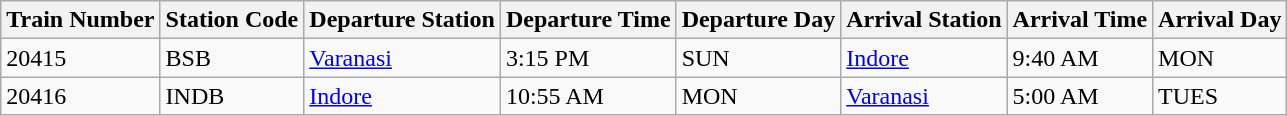<table class="wikitable">
<tr>
<th>Train Number</th>
<th>Station Code</th>
<th>Departure Station</th>
<th>Departure Time</th>
<th>Departure Day</th>
<th>Arrival Station</th>
<th>Arrival Time</th>
<th>Arrival Day</th>
</tr>
<tr>
<td>20415</td>
<td>BSB</td>
<td><a href='#'>Varanasi</a></td>
<td>3:15 PM</td>
<td>SUN</td>
<td><a href='#'>Indore</a></td>
<td>9:40 AM</td>
<td>MON</td>
</tr>
<tr>
<td>20416</td>
<td>INDB</td>
<td><a href='#'>Indore</a></td>
<td>10:55 AM</td>
<td>MON</td>
<td><a href='#'>Varanasi</a></td>
<td>5:00 AM</td>
<td>TUES</td>
</tr>
</table>
